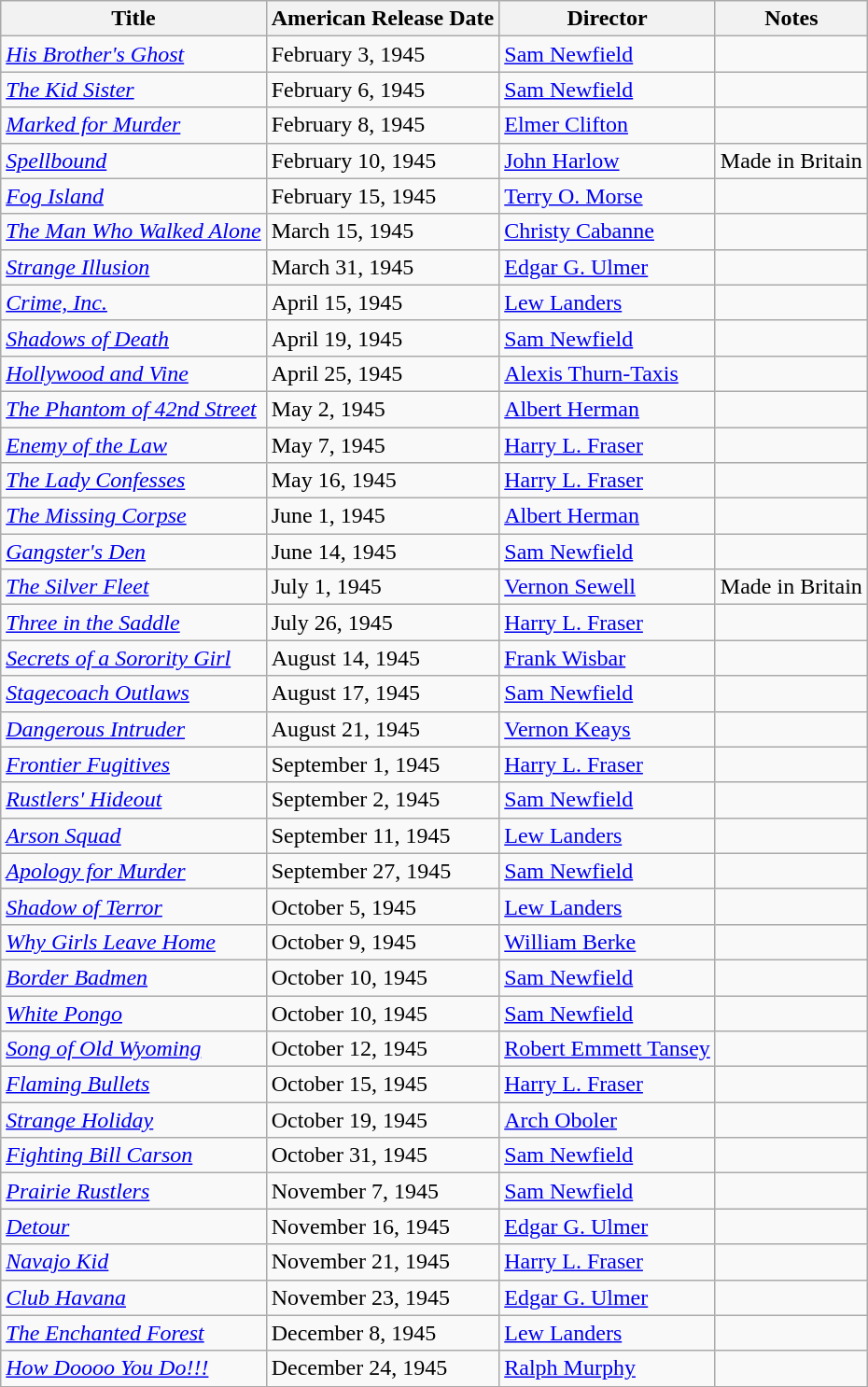<table class="wikitable sortable">
<tr>
<th>Title</th>
<th>American Release Date</th>
<th>Director</th>
<th>Notes</th>
</tr>
<tr>
<td><em><a href='#'>His Brother's Ghost</a></em></td>
<td>February 3, 1945</td>
<td><a href='#'>Sam Newfield</a></td>
<td></td>
</tr>
<tr>
<td><em><a href='#'>The Kid Sister</a></em></td>
<td>February 6, 1945</td>
<td><a href='#'>Sam Newfield</a></td>
<td></td>
</tr>
<tr>
<td><em><a href='#'>Marked for Murder</a></em></td>
<td>February 8, 1945</td>
<td><a href='#'>Elmer Clifton</a></td>
<td></td>
</tr>
<tr>
<td><em><a href='#'>Spellbound</a></em></td>
<td>February 10, 1945</td>
<td><a href='#'>John Harlow</a></td>
<td>Made in Britain</td>
</tr>
<tr>
<td><em><a href='#'>Fog Island</a></em></td>
<td>February 15, 1945</td>
<td><a href='#'>Terry O. Morse</a></td>
<td></td>
</tr>
<tr>
<td><em><a href='#'>The Man Who Walked Alone</a></em></td>
<td>March 15, 1945</td>
<td><a href='#'>Christy Cabanne</a></td>
<td></td>
</tr>
<tr>
<td><em><a href='#'>Strange Illusion</a></em></td>
<td>March 31, 1945</td>
<td><a href='#'>Edgar G. Ulmer</a></td>
<td></td>
</tr>
<tr>
<td><em><a href='#'>Crime, Inc.</a></em></td>
<td>April 15, 1945</td>
<td><a href='#'>Lew Landers</a></td>
<td></td>
</tr>
<tr>
<td><em><a href='#'>Shadows of Death</a></em></td>
<td>April 19, 1945</td>
<td><a href='#'>Sam Newfield</a></td>
<td></td>
</tr>
<tr>
<td><em><a href='#'>Hollywood and Vine</a></em></td>
<td>April 25, 1945</td>
<td><a href='#'>Alexis Thurn-Taxis</a></td>
<td></td>
</tr>
<tr>
<td><em><a href='#'>The Phantom of 42nd Street</a></em></td>
<td>May 2, 1945</td>
<td><a href='#'>Albert Herman</a></td>
<td></td>
</tr>
<tr>
<td><em><a href='#'>Enemy of the Law</a></em></td>
<td>May 7, 1945</td>
<td><a href='#'>Harry L. Fraser</a></td>
<td></td>
</tr>
<tr>
<td><em><a href='#'>The Lady Confesses</a></em></td>
<td>May 16, 1945</td>
<td><a href='#'>Harry L. Fraser</a></td>
<td></td>
</tr>
<tr>
<td><em><a href='#'>The Missing Corpse</a></em></td>
<td>June 1, 1945</td>
<td><a href='#'>Albert Herman</a></td>
<td></td>
</tr>
<tr>
<td><em><a href='#'>Gangster's Den</a></em></td>
<td>June 14, 1945</td>
<td><a href='#'>Sam Newfield</a></td>
<td></td>
</tr>
<tr>
<td><em><a href='#'>The Silver Fleet</a></em></td>
<td>July 1, 1945</td>
<td><a href='#'>Vernon Sewell</a></td>
<td>Made in Britain</td>
</tr>
<tr>
<td><em><a href='#'>Three in the Saddle</a></em></td>
<td>July 26, 1945</td>
<td><a href='#'>Harry L. Fraser</a></td>
<td></td>
</tr>
<tr>
<td><em><a href='#'>Secrets of a Sorority Girl</a></em></td>
<td>August 14, 1945</td>
<td><a href='#'>Frank Wisbar</a></td>
<td></td>
</tr>
<tr>
<td><em><a href='#'>Stagecoach Outlaws</a></em></td>
<td>August 17, 1945</td>
<td><a href='#'>Sam Newfield</a></td>
<td></td>
</tr>
<tr>
<td><em><a href='#'>Dangerous Intruder</a></em></td>
<td>August 21, 1945</td>
<td><a href='#'>Vernon Keays</a></td>
<td></td>
</tr>
<tr>
<td><em><a href='#'>Frontier Fugitives</a></em></td>
<td>September 1, 1945</td>
<td><a href='#'>Harry L. Fraser</a></td>
<td></td>
</tr>
<tr>
<td><em><a href='#'>Rustlers' Hideout</a></em></td>
<td>September 2, 1945</td>
<td><a href='#'>Sam Newfield</a></td>
<td></td>
</tr>
<tr>
<td><em><a href='#'>Arson Squad</a></em></td>
<td>September 11, 1945</td>
<td><a href='#'>Lew Landers</a></td>
<td></td>
</tr>
<tr>
<td><em><a href='#'>Apology for Murder</a></em></td>
<td>September 27, 1945</td>
<td><a href='#'>Sam Newfield</a></td>
<td></td>
</tr>
<tr>
<td><em><a href='#'>Shadow of Terror</a></em></td>
<td>October 5, 1945</td>
<td><a href='#'>Lew Landers</a></td>
<td></td>
</tr>
<tr>
<td><em><a href='#'>Why Girls Leave Home</a></em></td>
<td>October 9, 1945</td>
<td><a href='#'>William Berke</a></td>
<td></td>
</tr>
<tr>
<td><em><a href='#'>Border Badmen</a></em></td>
<td>October 10, 1945</td>
<td><a href='#'>Sam Newfield</a></td>
<td></td>
</tr>
<tr>
<td><em><a href='#'>White Pongo</a></em></td>
<td>October 10, 1945</td>
<td><a href='#'>Sam Newfield</a></td>
<td></td>
</tr>
<tr>
<td><em><a href='#'>Song of Old Wyoming</a></em></td>
<td>October 12, 1945</td>
<td><a href='#'>Robert Emmett Tansey</a></td>
<td></td>
</tr>
<tr>
<td><em><a href='#'>Flaming Bullets</a></em></td>
<td>October 15, 1945</td>
<td><a href='#'>Harry L. Fraser</a></td>
<td></td>
</tr>
<tr>
<td><em><a href='#'>Strange Holiday</a></em></td>
<td>October 19, 1945</td>
<td><a href='#'>Arch Oboler</a></td>
<td></td>
</tr>
<tr>
<td><em><a href='#'>Fighting Bill Carson</a></em></td>
<td>October 31, 1945</td>
<td><a href='#'>Sam Newfield</a></td>
<td></td>
</tr>
<tr>
<td><em><a href='#'>Prairie Rustlers</a></em></td>
<td>November 7, 1945</td>
<td><a href='#'>Sam Newfield</a></td>
<td></td>
</tr>
<tr>
<td><em><a href='#'>Detour</a></em></td>
<td>November 16, 1945</td>
<td><a href='#'>Edgar G. Ulmer</a></td>
<td></td>
</tr>
<tr>
<td><em><a href='#'>Navajo Kid</a></em></td>
<td>November 21, 1945</td>
<td><a href='#'>Harry L. Fraser</a></td>
<td></td>
</tr>
<tr>
<td><em><a href='#'>Club Havana</a></em></td>
<td>November 23, 1945</td>
<td><a href='#'>Edgar G. Ulmer</a></td>
<td></td>
</tr>
<tr>
<td><em><a href='#'>The Enchanted Forest</a></em></td>
<td>December 8, 1945</td>
<td><a href='#'>Lew Landers</a></td>
<td></td>
</tr>
<tr>
<td><em><a href='#'>How Doooo You Do!!!</a></em></td>
<td>December 24, 1945</td>
<td><a href='#'>Ralph Murphy</a></td>
<td></td>
</tr>
<tr>
</tr>
</table>
